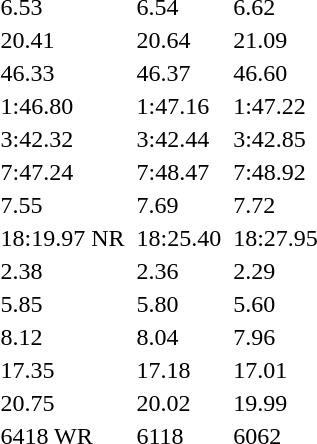<table>
<tr>
<td></td>
<td></td>
<td>6.53</td>
<td></td>
<td>6.54</td>
<td></td>
<td>6.62</td>
</tr>
<tr>
<td></td>
<td></td>
<td>20.41 </td>
<td></td>
<td>20.64</td>
<td></td>
<td>21.09</td>
</tr>
<tr>
<td></td>
<td></td>
<td>46.33</td>
<td></td>
<td>46.37</td>
<td></td>
<td>46.60</td>
</tr>
<tr>
<td></td>
<td></td>
<td>1:46.80</td>
<td></td>
<td>1:47.16</td>
<td></td>
<td>1:47.22</td>
</tr>
<tr>
<td></td>
<td></td>
<td>3:42.32</td>
<td></td>
<td>3:42.44</td>
<td></td>
<td>3:42.85</td>
</tr>
<tr>
<td></td>
<td></td>
<td>7:47.24</td>
<td></td>
<td>7:48.47</td>
<td></td>
<td>7:48.92</td>
</tr>
<tr>
<td></td>
<td></td>
<td>7.55</td>
<td></td>
<td>7.69</td>
<td></td>
<td>7.72</td>
</tr>
<tr>
<td></td>
<td></td>
<td>18:19.97 NR</td>
<td></td>
<td>18:25.40</td>
<td></td>
<td>18:27.95 </td>
</tr>
<tr>
<td></td>
<td></td>
<td>2.38</td>
<td></td>
<td>2.36</td>
<td><br></td>
<td>2.29</td>
</tr>
<tr>
<td></td>
<td></td>
<td>5.85</td>
<td></td>
<td>5.80</td>
<td></td>
<td>5.60</td>
</tr>
<tr>
<td></td>
<td></td>
<td>8.12</td>
<td></td>
<td>8.04</td>
<td></td>
<td>7.96</td>
</tr>
<tr>
<td></td>
<td></td>
<td>17.35</td>
<td></td>
<td>17.18</td>
<td></td>
<td>17.01</td>
</tr>
<tr>
<td></td>
<td></td>
<td>20.75</td>
<td></td>
<td>20.02</td>
<td></td>
<td>19.99</td>
</tr>
<tr>
<td></td>
<td></td>
<td>6418 WR</td>
<td></td>
<td>6118</td>
<td></td>
<td>6062</td>
</tr>
</table>
